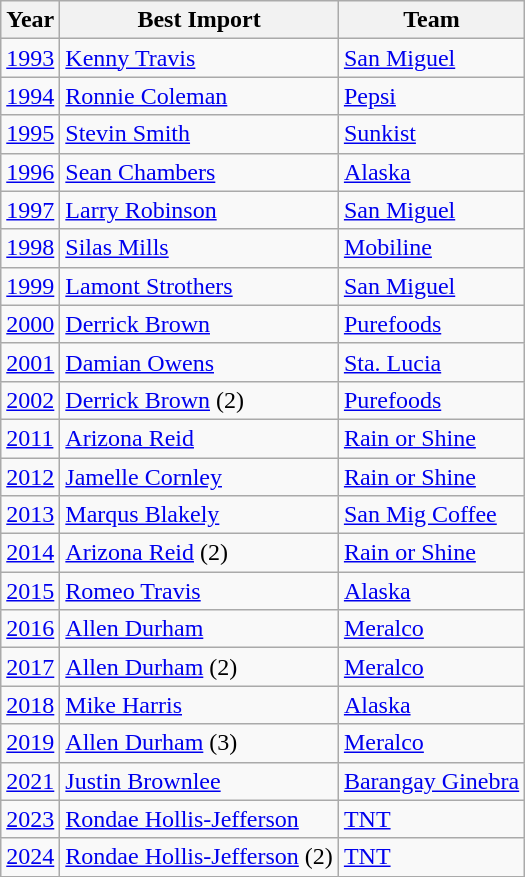<table class=wikitable>
<tr>
<th>Year</th>
<th>Best Import</th>
<th>Team</th>
</tr>
<tr>
<td><a href='#'>1993</a></td>
<td> <a href='#'>Kenny Travis</a></td>
<td><a href='#'>San Miguel</a></td>
</tr>
<tr>
<td><a href='#'>1994</a></td>
<td> <a href='#'>Ronnie Coleman</a></td>
<td><a href='#'>Pepsi</a></td>
</tr>
<tr>
<td><a href='#'>1995</a></td>
<td> <a href='#'>Stevin Smith</a></td>
<td><a href='#'>Sunkist</a></td>
</tr>
<tr>
<td><a href='#'>1996</a></td>
<td> <a href='#'>Sean Chambers</a></td>
<td><a href='#'>Alaska</a></td>
</tr>
<tr>
<td><a href='#'>1997</a></td>
<td> <a href='#'>Larry Robinson</a></td>
<td><a href='#'>San Miguel</a></td>
</tr>
<tr>
<td><a href='#'>1998</a></td>
<td> <a href='#'>Silas Mills</a></td>
<td><a href='#'>Mobiline</a></td>
</tr>
<tr>
<td><a href='#'>1999</a></td>
<td> <a href='#'>Lamont Strothers</a></td>
<td><a href='#'>San Miguel</a></td>
</tr>
<tr>
<td><a href='#'>2000</a></td>
<td> <a href='#'>Derrick Brown</a></td>
<td><a href='#'>Purefoods</a></td>
</tr>
<tr>
<td><a href='#'>2001</a></td>
<td> <a href='#'>Damian Owens</a></td>
<td><a href='#'>Sta. Lucia</a></td>
</tr>
<tr>
<td><a href='#'>2002</a></td>
<td> <a href='#'>Derrick Brown</a> (2)</td>
<td><a href='#'>Purefoods</a></td>
</tr>
<tr>
<td><a href='#'>2011</a></td>
<td> <a href='#'>Arizona Reid</a></td>
<td><a href='#'>Rain or Shine</a></td>
</tr>
<tr>
<td><a href='#'>2012</a></td>
<td> <a href='#'>Jamelle Cornley</a></td>
<td><a href='#'>Rain or Shine</a></td>
</tr>
<tr>
<td><a href='#'>2013</a></td>
<td> <a href='#'>Marqus Blakely</a></td>
<td><a href='#'>San Mig Coffee</a></td>
</tr>
<tr>
<td><a href='#'>2014</a></td>
<td> <a href='#'>Arizona Reid</a> (2)</td>
<td><a href='#'>Rain or Shine</a></td>
</tr>
<tr>
<td><a href='#'>2015</a></td>
<td> <a href='#'>Romeo Travis</a></td>
<td><a href='#'>Alaska</a></td>
</tr>
<tr>
<td><a href='#'>2016</a></td>
<td> <a href='#'>Allen Durham</a></td>
<td><a href='#'>Meralco</a></td>
</tr>
<tr>
<td><a href='#'>2017</a></td>
<td> <a href='#'>Allen Durham</a> (2)</td>
<td><a href='#'>Meralco</a></td>
</tr>
<tr>
<td><a href='#'>2018</a></td>
<td> <a href='#'>Mike Harris</a></td>
<td><a href='#'>Alaska</a></td>
</tr>
<tr>
<td><a href='#'>2019</a></td>
<td> <a href='#'>Allen Durham</a> (3)</td>
<td><a href='#'>Meralco</a></td>
</tr>
<tr>
<td><a href='#'>2021</a></td>
<td> <a href='#'>Justin Brownlee</a></td>
<td><a href='#'>Barangay Ginebra</a></td>
</tr>
<tr>
<td><a href='#'>2023</a></td>
<td> <a href='#'>Rondae Hollis-Jefferson</a></td>
<td><a href='#'>TNT</a></td>
</tr>
<tr>
<td><a href='#'>2024</a></td>
<td> <a href='#'>Rondae Hollis-Jefferson</a> (2)</td>
<td><a href='#'>TNT</a></td>
</tr>
</table>
